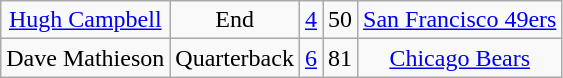<table class=wikitable style="text-align:center">
<tr>
<td><a href='#'>Hugh Campbell</a></td>
<td>End</td>
<td><a href='#'>4</a></td>
<td>50</td>
<td><a href='#'>San Francisco 49ers</a></td>
</tr>
<tr>
<td>Dave Mathieson</td>
<td>Quarterback</td>
<td><a href='#'>6</a></td>
<td>81</td>
<td><a href='#'>Chicago Bears</a></td>
</tr>
</table>
